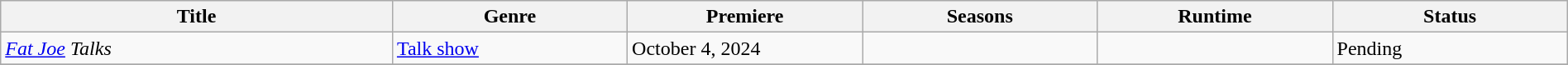<table class="wikitable sortable" style="width:100%;">
<tr>
<th style="width:25%;">Title</th>
<th style="width:15%;">Genre</th>
<th style="width:15%;">Premiere</th>
<th style="width:15%;">Seasons</th>
<th style="width:15%;">Runtime</th>
<th style="width:15%;">Status</th>
</tr>
<tr>
<td><em><a href='#'>Fat Joe</a> Talks</em></td>
<td><a href='#'>Talk show</a></td>
<td>October 4, 2024</td>
<td></td>
<td></td>
<td>Pending</td>
</tr>
<tr>
</tr>
</table>
